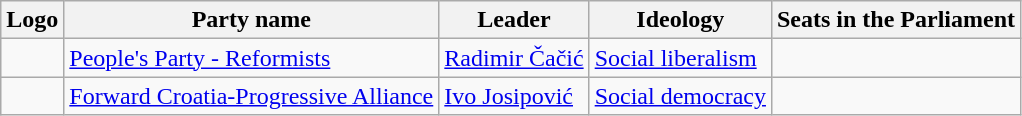<table class="wikitable" style="text-align:left;">
<tr>
<th>Logo</th>
<th>Party name</th>
<th>Leader</th>
<th>Ideology</th>
<th>Seats in the Parliament</th>
</tr>
<tr>
<td></td>
<td><a href='#'>People's Party - Reformists</a></td>
<td><a href='#'>Radimir Čačić</a></td>
<td><a href='#'>Social liberalism</a></td>
<td></td>
</tr>
<tr>
<td></td>
<td><a href='#'>Forward Croatia-Progressive Alliance</a></td>
<td><a href='#'>Ivo Josipović</a></td>
<td><a href='#'>Social democracy</a></td>
<td></td>
</tr>
</table>
